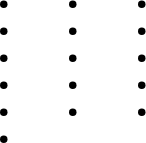<table border="0" cellpadding="2">
<tr valign="top">
<td><br><ul><li></li><li></li><li></li><li></li><li></li><li></li></ul></td>
<td><br><ul><li></li><li></li><li></li><li> <em></em></li><li></li></ul></td>
<td><br><ul><li></li><li></li><li></li><li></li><li></li></ul></td>
</tr>
</table>
